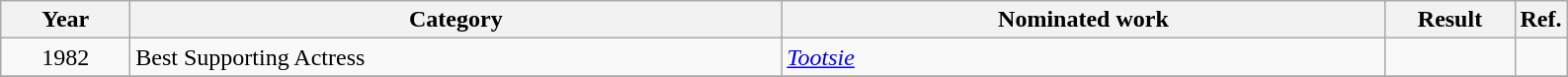<table class=wikitable>
<tr>
<th scope="col" style="width:5em;">Year</th>
<th scope="col" style="width:27em;">Category</th>
<th scope="col" style="width:25em;">Nominated work</th>
<th scope="col" style="width:5em;">Result</th>
<th>Ref.</th>
</tr>
<tr>
<td style="text-align:center;">1982</td>
<td>Best Supporting Actress</td>
<td><em><a href='#'>Tootsie</a></em></td>
<td></td>
<td align=center></td>
</tr>
<tr>
</tr>
</table>
